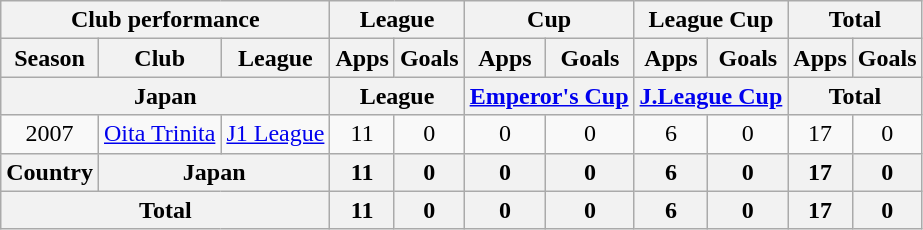<table class="wikitable" style="text-align:center;">
<tr>
<th colspan=3>Club performance</th>
<th colspan=2>League</th>
<th colspan=2>Cup</th>
<th colspan=2>League Cup</th>
<th colspan=2>Total</th>
</tr>
<tr>
<th>Season</th>
<th>Club</th>
<th>League</th>
<th>Apps</th>
<th>Goals</th>
<th>Apps</th>
<th>Goals</th>
<th>Apps</th>
<th>Goals</th>
<th>Apps</th>
<th>Goals</th>
</tr>
<tr>
<th colspan=3>Japan</th>
<th colspan=2>League</th>
<th colspan=2><a href='#'>Emperor's Cup</a></th>
<th colspan=2><a href='#'>J.League Cup</a></th>
<th colspan=2>Total</th>
</tr>
<tr>
<td>2007</td>
<td><a href='#'>Oita Trinita</a></td>
<td><a href='#'>J1 League</a></td>
<td>11</td>
<td>0</td>
<td>0</td>
<td>0</td>
<td>6</td>
<td>0</td>
<td>17</td>
<td>0</td>
</tr>
<tr>
<th rowspan=1>Country</th>
<th colspan=2>Japan</th>
<th>11</th>
<th>0</th>
<th>0</th>
<th>0</th>
<th>6</th>
<th>0</th>
<th>17</th>
<th>0</th>
</tr>
<tr>
<th colspan=3>Total</th>
<th>11</th>
<th>0</th>
<th>0</th>
<th>0</th>
<th>6</th>
<th>0</th>
<th>17</th>
<th>0</th>
</tr>
</table>
